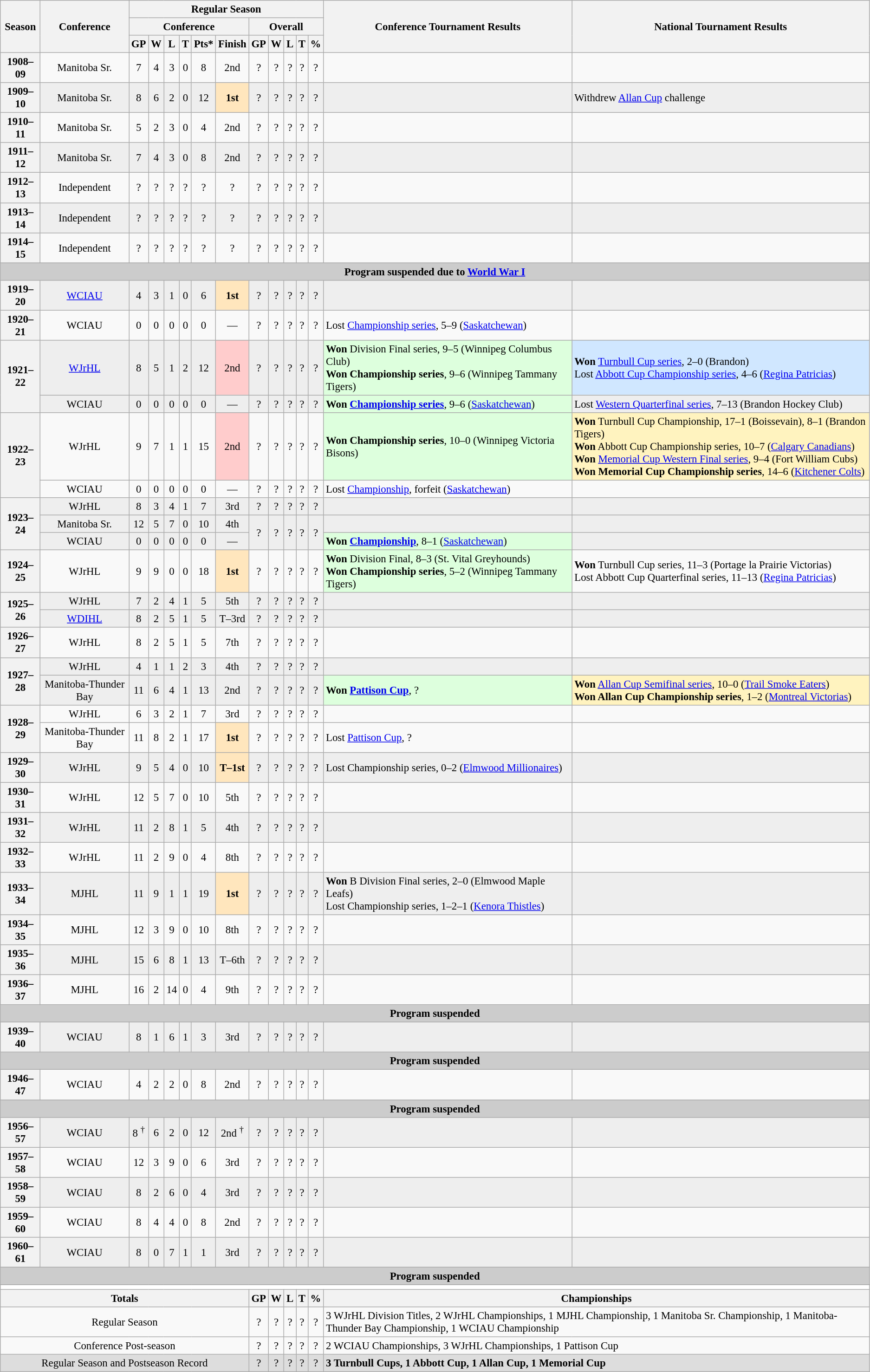<table class="wikitable" style="text-align: center; font-size: 95%">
<tr>
<th rowspan="3">Season</th>
<th rowspan="3">Conference</th>
<th colspan="11">Regular Season</th>
<th rowspan="3">Conference Tournament Results</th>
<th rowspan="3">National Tournament Results</th>
</tr>
<tr>
<th colspan="6">Conference</th>
<th colspan="5">Overall</th>
</tr>
<tr>
<th>GP</th>
<th>W</th>
<th>L</th>
<th>T</th>
<th>Pts*</th>
<th>Finish</th>
<th>GP</th>
<th>W</th>
<th>L</th>
<th>T</th>
<th>%</th>
</tr>
<tr>
<th>1908–09</th>
<td>Manitoba Sr.</td>
<td>7</td>
<td>4</td>
<td>3</td>
<td>0</td>
<td>8</td>
<td>2nd</td>
<td>?</td>
<td>?</td>
<td>?</td>
<td>?</td>
<td>?</td>
<td align="left"></td>
<td align="left"></td>
</tr>
<tr bgcolor=eeeeee>
<th>1909–10</th>
<td>Manitoba Sr.</td>
<td>8</td>
<td>6</td>
<td>2</td>
<td>0</td>
<td>12</td>
<td style="background: #FFE6BD;"><strong>1st</strong></td>
<td>?</td>
<td>?</td>
<td>?</td>
<td>?</td>
<td>?</td>
<td align="left"></td>
<td align="left">Withdrew <a href='#'>Allan Cup</a> challenge</td>
</tr>
<tr>
<th>1910–11</th>
<td>Manitoba Sr.</td>
<td>5</td>
<td>2</td>
<td>3</td>
<td>0</td>
<td>4</td>
<td>2nd</td>
<td>?</td>
<td>?</td>
<td>?</td>
<td>?</td>
<td>?</td>
<td align="left"></td>
<td align="left"></td>
</tr>
<tr bgcolor=eeeeee>
<th>1911–12</th>
<td>Manitoba Sr.</td>
<td>7</td>
<td>4</td>
<td>3</td>
<td>0</td>
<td>8</td>
<td>2nd</td>
<td>?</td>
<td>?</td>
<td>?</td>
<td>?</td>
<td>?</td>
<td align="left"></td>
<td align="left"></td>
</tr>
<tr>
<th>1912–13</th>
<td>Independent</td>
<td>?</td>
<td>?</td>
<td>?</td>
<td>?</td>
<td>?</td>
<td>?</td>
<td>?</td>
<td>?</td>
<td>?</td>
<td>?</td>
<td>?</td>
<td align="left"></td>
<td align="left"></td>
</tr>
<tr bgcolor=eeeeee>
<th>1913–14</th>
<td>Independent</td>
<td>?</td>
<td>?</td>
<td>?</td>
<td>?</td>
<td>?</td>
<td>?</td>
<td>?</td>
<td>?</td>
<td>?</td>
<td>?</td>
<td>?</td>
<td align="left"></td>
<td align="left"></td>
</tr>
<tr>
<th>1914–15</th>
<td>Independent</td>
<td>?</td>
<td>?</td>
<td>?</td>
<td>?</td>
<td>?</td>
<td>?</td>
<td>?</td>
<td>?</td>
<td>?</td>
<td>?</td>
<td>?</td>
<td align="left"></td>
<td align="left"></td>
</tr>
<tr>
<td bgcolor=cccccc colspan="18"><strong>Program suspended due to <a href='#'>World War I</a></strong></td>
</tr>
<tr bgcolor=eeeeee>
<th>1919–20</th>
<td><a href='#'>WCIAU</a></td>
<td>4</td>
<td>3</td>
<td>1</td>
<td>0</td>
<td>6</td>
<td style="background: #FFE6BD;"><strong>1st</strong></td>
<td>?</td>
<td>?</td>
<td>?</td>
<td>?</td>
<td>?</td>
<td align="left"></td>
<td align="left"></td>
</tr>
<tr>
<th>1920–21</th>
<td>WCIAU</td>
<td>0</td>
<td>0</td>
<td>0</td>
<td>0</td>
<td>0</td>
<td>—</td>
<td>?</td>
<td>?</td>
<td>?</td>
<td>?</td>
<td>?</td>
<td align="left">Lost <a href='#'>Championship series</a>, 5–9 (<a href='#'>Saskatchewan</a>)</td>
<td align="left"></td>
</tr>
<tr bgcolor=eeeeee>
<th rowspan=2>1921–22</th>
<td><a href='#'>WJrHL</a></td>
<td>8</td>
<td>5</td>
<td>1</td>
<td>2</td>
<td>12</td>
<td style="background: #ffcccc;">2nd</td>
<td>?</td>
<td>?</td>
<td>?</td>
<td>?</td>
<td>?</td>
<td bgcolor="#ddffdd" align="left"><strong>Won</strong> Division Final series, 9–5 (Winnipeg Columbus Club)<br><strong>Won Championship series</strong>, 9–6 (Winnipeg Tammany Tigers)</td>
<td bgcolor="#D0E7FF" align="left"><strong>Won</strong> <a href='#'>Turnbull Cup series</a>, 2–0 (Brandon)<br>Lost <a href='#'>Abbott Cup Championship series</a>, 4–6 (<a href='#'>Regina Patricias</a>)</td>
</tr>
<tr bgcolor=eeeeee>
<td>WCIAU</td>
<td>0</td>
<td>0</td>
<td>0</td>
<td>0</td>
<td>0</td>
<td>—</td>
<td>?</td>
<td>?</td>
<td>?</td>
<td>?</td>
<td>?</td>
<td bgcolor="#ddffdd" align="left"><strong>Won <a href='#'>Championship series</a></strong>, 9–6 (<a href='#'>Saskatchewan</a>)</td>
<td align="left">Lost <a href='#'>Western Quarterfinal series</a>, 7–13 (Brandon Hockey Club)</td>
</tr>
<tr>
<th rowspan=2>1922–23</th>
<td>WJrHL</td>
<td>9</td>
<td>7</td>
<td>1</td>
<td>1</td>
<td>15</td>
<td style="background: #ffcccc;">2nd</td>
<td>?</td>
<td>?</td>
<td>?</td>
<td>?</td>
<td>?</td>
<td bgcolor="#ddffdd" align="left"><strong>Won Championship series</strong>, 10–0 (Winnipeg Victoria Bisons)</td>
<td bgcolor="#FFF3BF" align="left"><strong>Won</strong> Turnbull Cup Championship, 17–1 (Boissevain), 8–1 (Brandon Tigers)<br><strong>Won</strong> Abbott Cup Championship series, 10–7 (<a href='#'>Calgary Canadians</a>)<br><strong>Won</strong> <a href='#'>Memorial Cup Western Final series</a>, 9–4 (Fort William Cubs)<br><strong>Won Memorial Cup Championship series</strong>, 14–6 (<a href='#'>Kitchener Colts</a>)</td>
</tr>
<tr>
<td>WCIAU</td>
<td>0</td>
<td>0</td>
<td>0</td>
<td>0</td>
<td>0</td>
<td>—</td>
<td>?</td>
<td>?</td>
<td>?</td>
<td>?</td>
<td>?</td>
<td align="left">Lost <a href='#'>Championship</a>, forfeit (<a href='#'>Saskatchewan</a>)</td>
<td align="left"></td>
</tr>
<tr bgcolor=eeeeee>
<th rowspan=3>1923–24</th>
<td>WJrHL</td>
<td>8</td>
<td>3</td>
<td>4</td>
<td>1</td>
<td>7</td>
<td>3rd</td>
<td>?</td>
<td>?</td>
<td>?</td>
<td>?</td>
<td>?</td>
<td align="left"></td>
<td align="left"></td>
</tr>
<tr bgcolor=eeeeee>
<td>Manitoba Sr.</td>
<td>12</td>
<td>5</td>
<td>7</td>
<td>0</td>
<td>10</td>
<td>4th</td>
<td rowspan=2>?</td>
<td rowspan=2>?</td>
<td rowspan=2>?</td>
<td rowspan=2>?</td>
<td rowspan=2>?</td>
<td align="left"></td>
<td align="left"></td>
</tr>
<tr bgcolor=eeeeee>
<td>WCIAU</td>
<td>0</td>
<td>0</td>
<td>0</td>
<td>0</td>
<td>0</td>
<td>—</td>
<td bgcolor="#ddffdd" align="left"><strong>Won <a href='#'>Championship</a></strong>, 8–1 (<a href='#'>Saskatchewan</a>)</td>
<td align="left"></td>
</tr>
<tr>
<th>1924–25</th>
<td>WJrHL</td>
<td>9</td>
<td>9</td>
<td>0</td>
<td>0</td>
<td>18</td>
<td style="background: #FFE6BD;"><strong>1st</strong></td>
<td>?</td>
<td>?</td>
<td>?</td>
<td>?</td>
<td>?</td>
<td bgcolor="#ddffdd" align="left"><strong>Won</strong> Division Final, 8–3 (St. Vital Greyhounds)<br><strong>Won Championship series</strong>, 5–2 (Winnipeg Tammany Tigers)</td>
<td align="left"><strong>Won</strong> Turnbull Cup series, 11–3 (Portage la Prairie Victorias)<br>Lost Abbott Cup Quarterfinal series, 11–13 (<a href='#'>Regina Patricias</a>)</td>
</tr>
<tr bgcolor=eeeeee>
<th rowspan=2>1925–26</th>
<td>WJrHL</td>
<td>7</td>
<td>2</td>
<td>4</td>
<td>1</td>
<td>5</td>
<td>5th</td>
<td>?</td>
<td>?</td>
<td>?</td>
<td>?</td>
<td>?</td>
<td align="left"></td>
<td align="left"></td>
</tr>
<tr bgcolor=eeeeee>
<td><a href='#'>WDIHL</a></td>
<td>8</td>
<td>2</td>
<td>5</td>
<td>1</td>
<td>5</td>
<td>T–3rd</td>
<td>?</td>
<td>?</td>
<td>?</td>
<td>?</td>
<td>?</td>
<td align="left"></td>
<td align="left"></td>
</tr>
<tr>
<th>1926–27</th>
<td>WJrHL</td>
<td>8</td>
<td>2</td>
<td>5</td>
<td>1</td>
<td>5</td>
<td>7th</td>
<td>?</td>
<td>?</td>
<td>?</td>
<td>?</td>
<td>?</td>
<td align="left"></td>
<td align="left"></td>
</tr>
<tr bgcolor=eeeeee>
<th rowspan=2>1927–28</th>
<td>WJrHL</td>
<td>4</td>
<td>1</td>
<td>1</td>
<td>2</td>
<td>3</td>
<td>4th</td>
<td>?</td>
<td>?</td>
<td>?</td>
<td>?</td>
<td>?</td>
<td align="left"></td>
<td align="left"></td>
</tr>
<tr bgcolor=eeeeee>
<td>Manitoba-Thunder Bay</td>
<td>11</td>
<td>6</td>
<td>4</td>
<td>1</td>
<td>13</td>
<td>2nd</td>
<td>?</td>
<td>?</td>
<td>?</td>
<td>?</td>
<td>?</td>
<td bgcolor="#ddffdd" align="left"><strong>Won <a href='#'>Pattison Cup</a></strong>, ?</td>
<td bgcolor="#FFF3BF" align="left"><strong>Won</strong> <a href='#'>Allan Cup Semifinal series</a>, 10–0 (<a href='#'>Trail Smoke Eaters</a>)<br><strong>Won Allan Cup Championship series</strong>, 1–2 (<a href='#'>Montreal Victorias</a>)</td>
</tr>
<tr>
<th rowspan=2>1928–29</th>
<td>WJrHL</td>
<td>6</td>
<td>3</td>
<td>2</td>
<td>1</td>
<td>7</td>
<td>3rd</td>
<td>?</td>
<td>?</td>
<td>?</td>
<td>?</td>
<td>?</td>
<td align="left"></td>
<td align="left"></td>
</tr>
<tr>
<td>Manitoba-Thunder Bay</td>
<td>11</td>
<td>8</td>
<td>2</td>
<td>1</td>
<td>17</td>
<td style="background: #FFE6BD;"><strong>1st</strong></td>
<td>?</td>
<td>?</td>
<td>?</td>
<td>?</td>
<td>?</td>
<td align="left">Lost <a href='#'>Pattison Cup</a>, ?</td>
<td align="left"></td>
</tr>
<tr bgcolor=eeeeee>
<th>1929–30</th>
<td>WJrHL</td>
<td>9</td>
<td>5</td>
<td>4</td>
<td>0</td>
<td>10</td>
<td style="background: #FFE6BD;"><strong>T–1st</strong></td>
<td>?</td>
<td>?</td>
<td>?</td>
<td>?</td>
<td>?</td>
<td align="left">Lost Championship series, 0–2 (<a href='#'>Elmwood Millionaires</a>)</td>
<td align="left"></td>
</tr>
<tr>
<th>1930–31</th>
<td>WJrHL</td>
<td>12</td>
<td>5</td>
<td>7</td>
<td>0</td>
<td>10</td>
<td>5th</td>
<td>?</td>
<td>?</td>
<td>?</td>
<td>?</td>
<td>?</td>
<td align="left"></td>
<td align="left"></td>
</tr>
<tr bgcolor=eeeeee>
<th>1931–32</th>
<td>WJrHL</td>
<td>11</td>
<td>2</td>
<td>8</td>
<td>1</td>
<td>5</td>
<td>4th</td>
<td>?</td>
<td>?</td>
<td>?</td>
<td>?</td>
<td>?</td>
<td align="left"></td>
<td align="left"></td>
</tr>
<tr>
<th>1932–33</th>
<td>WJrHL</td>
<td>11</td>
<td>2</td>
<td>9</td>
<td>0</td>
<td>4</td>
<td>8th</td>
<td>?</td>
<td>?</td>
<td>?</td>
<td>?</td>
<td>?</td>
<td align="left"></td>
<td align="left"></td>
</tr>
<tr bgcolor=eeeeee>
<th>1933–34</th>
<td>MJHL</td>
<td>11</td>
<td>9</td>
<td>1</td>
<td>1</td>
<td>19</td>
<td style="background: #FFE6BD;"><strong>1st</strong></td>
<td>?</td>
<td>?</td>
<td>?</td>
<td>?</td>
<td>?</td>
<td align="left"><strong>Won</strong> B Division Final series, 2–0 (Elmwood Maple Leafs)<br>Lost Championship series, 1–2–1 (<a href='#'>Kenora Thistles</a>)</td>
<td align="left"></td>
</tr>
<tr>
<th>1934–35</th>
<td>MJHL</td>
<td>12</td>
<td>3</td>
<td>9</td>
<td>0</td>
<td>10</td>
<td>8th</td>
<td>?</td>
<td>?</td>
<td>?</td>
<td>?</td>
<td>?</td>
<td align="left"></td>
<td align="left"></td>
</tr>
<tr bgcolor=eeeeee>
<th>1935–36</th>
<td>MJHL</td>
<td>15</td>
<td>6</td>
<td>8</td>
<td>1</td>
<td>13</td>
<td>T–6th</td>
<td>?</td>
<td>?</td>
<td>?</td>
<td>?</td>
<td>?</td>
<td align="left"></td>
<td align="left"></td>
</tr>
<tr>
<th>1936–37</th>
<td>MJHL</td>
<td>16</td>
<td>2</td>
<td>14</td>
<td>0</td>
<td>4</td>
<td>9th</td>
<td>?</td>
<td>?</td>
<td>?</td>
<td>?</td>
<td>?</td>
<td align="left"></td>
<td align="left"></td>
</tr>
<tr>
<td bgcolor=cccccc colspan="18"><strong>Program suspended</strong></td>
</tr>
<tr bgcolor=eeeeee>
<th>1939–40</th>
<td>WCIAU</td>
<td>8</td>
<td>1</td>
<td>6</td>
<td>1</td>
<td>3</td>
<td>3rd</td>
<td>?</td>
<td>?</td>
<td>?</td>
<td>?</td>
<td>?</td>
<td align="left"></td>
<td align="left"></td>
</tr>
<tr>
<td bgcolor=cccccc colspan="18"><strong>Program suspended</strong></td>
</tr>
<tr>
<th>1946–47</th>
<td>WCIAU</td>
<td>4</td>
<td>2</td>
<td>2</td>
<td>0</td>
<td>8</td>
<td>2nd</td>
<td>?</td>
<td>?</td>
<td>?</td>
<td>?</td>
<td>?</td>
<td align="left"></td>
<td align="left"></td>
</tr>
<tr>
<td bgcolor=cccccc colspan="18"><strong>Program suspended</strong></td>
</tr>
<tr bgcolor=eeeeee>
<th>1956–57</th>
<td>WCIAU</td>
<td>8 <sup>†</sup></td>
<td>6</td>
<td>2</td>
<td>0</td>
<td>12</td>
<td>2nd <sup>†</sup></td>
<td>?</td>
<td>?</td>
<td>?</td>
<td>?</td>
<td>?</td>
<td align="left"></td>
<td align="left"></td>
</tr>
<tr>
<th>1957–58</th>
<td>WCIAU</td>
<td>12</td>
<td>3</td>
<td>9</td>
<td>0</td>
<td>6</td>
<td>3rd</td>
<td>?</td>
<td>?</td>
<td>?</td>
<td>?</td>
<td>?</td>
<td align="left"></td>
<td align="left"></td>
</tr>
<tr bgcolor=eeeeee>
<th>1958–59</th>
<td>WCIAU</td>
<td>8</td>
<td>2</td>
<td>6</td>
<td>0</td>
<td>4</td>
<td>3rd</td>
<td>?</td>
<td>?</td>
<td>?</td>
<td>?</td>
<td>?</td>
<td align="left"></td>
<td align="left"></td>
</tr>
<tr>
<th>1959–60</th>
<td>WCIAU</td>
<td>8</td>
<td>4</td>
<td>4</td>
<td>0</td>
<td>8</td>
<td>2nd</td>
<td>?</td>
<td>?</td>
<td>?</td>
<td>?</td>
<td>?</td>
<td align="left"></td>
<td align="left"></td>
</tr>
<tr bgcolor=eeeeee>
<th>1960–61</th>
<td>WCIAU</td>
<td>8</td>
<td>0</td>
<td>7</td>
<td>1</td>
<td>1</td>
<td>3rd</td>
<td>?</td>
<td>?</td>
<td>?</td>
<td>?</td>
<td>?</td>
<td align="left"></td>
<td align="left"></td>
</tr>
<tr>
<td bgcolor=cccccc colspan="18"><strong>Program suspended</strong></td>
</tr>
<tr>
</tr>
<tr ->
</tr>
<tr>
<td colspan="15" style="background:#fff;"></td>
</tr>
<tr>
<th colspan="8">Totals</th>
<th>GP</th>
<th>W</th>
<th>L</th>
<th>T</th>
<th>%</th>
<th colspan="2">Championships</th>
</tr>
<tr>
<td colspan="8">Regular Season</td>
<td>?</td>
<td>?</td>
<td>?</td>
<td>?</td>
<td>?</td>
<td colspan="2" align="left">3 WJrHL Division Titles, 2 WJrHL Championships, 1 MJHL Championship, 1 Manitoba Sr. Championship, 1 Manitoba-Thunder Bay Championship, 1 WCIAU Championship</td>
</tr>
<tr>
<td colspan="8">Conference Post-season</td>
<td>?</td>
<td>?</td>
<td>?</td>
<td>?</td>
<td>?</td>
<td colspan="2" align="left">2 WCIAU Championships, 3 WJrHL Championships, 1 Pattison Cup</td>
</tr>
<tr bgcolor=dddddd>
<td colspan="8">Regular Season and Postseason Record</td>
<td>?</td>
<td>?</td>
<td>?</td>
<td>?</td>
<td>?</td>
<td colspan="2" align="left"><strong>3 Turnbull Cups, 1 Abbott Cup, 1 Allan Cup, 1 Memorial Cup</strong></td>
</tr>
</table>
